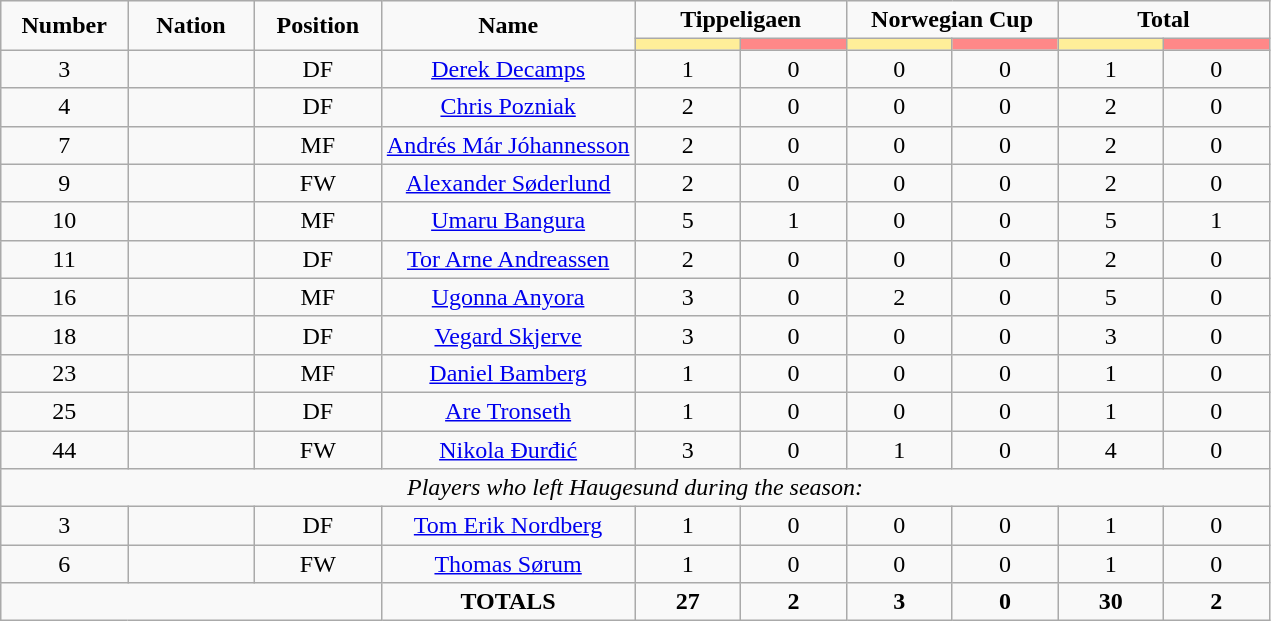<table class="wikitable" style="font-size: 100%; text-align: center;">
<tr>
<td rowspan="2" width="10%" align="center"><strong>Number</strong></td>
<td rowspan="2" width="10%" align="center"><strong>Nation</strong></td>
<td rowspan="2" width="10%" align="center"><strong>Position</strong></td>
<td rowspan="2" width="20%" align="center"><strong>Name</strong></td>
<td colspan="2" align="center"><strong>Tippeligaen</strong></td>
<td colspan="2" align="center"><strong>Norwegian Cup</strong></td>
<td colspan="2" align="center"><strong>Total</strong></td>
</tr>
<tr>
<th width=60 style="background: #FFEE99"></th>
<th width=60 style="background: #FF8888"></th>
<th width=60 style="background: #FFEE99"></th>
<th width=60 style="background: #FF8888"></th>
<th width=60 style="background: #FFEE99"></th>
<th width=60 style="background: #FF8888"></th>
</tr>
<tr>
<td>3</td>
<td></td>
<td>DF</td>
<td><a href='#'>Derek Decamps</a></td>
<td>1</td>
<td>0</td>
<td>0</td>
<td>0</td>
<td>1</td>
<td>0</td>
</tr>
<tr>
<td>4</td>
<td></td>
<td>DF</td>
<td><a href='#'>Chris Pozniak</a></td>
<td>2</td>
<td>0</td>
<td>0</td>
<td>0</td>
<td>2</td>
<td>0</td>
</tr>
<tr>
<td>7</td>
<td></td>
<td>MF</td>
<td><a href='#'>Andrés Már Jóhannesson</a></td>
<td>2</td>
<td>0</td>
<td>0</td>
<td>0</td>
<td>2</td>
<td>0</td>
</tr>
<tr>
<td>9</td>
<td></td>
<td>FW</td>
<td><a href='#'>Alexander Søderlund</a></td>
<td>2</td>
<td>0</td>
<td>0</td>
<td>0</td>
<td>2</td>
<td>0</td>
</tr>
<tr>
<td>10</td>
<td></td>
<td>MF</td>
<td><a href='#'>Umaru Bangura</a></td>
<td>5</td>
<td>1</td>
<td>0</td>
<td>0</td>
<td>5</td>
<td>1</td>
</tr>
<tr>
<td>11</td>
<td></td>
<td>DF</td>
<td><a href='#'>Tor Arne Andreassen</a></td>
<td>2</td>
<td>0</td>
<td>0</td>
<td>0</td>
<td>2</td>
<td>0</td>
</tr>
<tr>
<td>16</td>
<td></td>
<td>MF</td>
<td><a href='#'>Ugonna Anyora</a></td>
<td>3</td>
<td>0</td>
<td>2</td>
<td>0</td>
<td>5</td>
<td>0</td>
</tr>
<tr>
<td>18</td>
<td></td>
<td>DF</td>
<td><a href='#'>Vegard Skjerve</a></td>
<td>3</td>
<td>0</td>
<td>0</td>
<td>0</td>
<td>3</td>
<td>0</td>
</tr>
<tr>
<td>23</td>
<td></td>
<td>MF</td>
<td><a href='#'>Daniel Bamberg</a></td>
<td>1</td>
<td>0</td>
<td>0</td>
<td>0</td>
<td>1</td>
<td>0</td>
</tr>
<tr>
<td>25</td>
<td></td>
<td>DF</td>
<td><a href='#'>Are Tronseth</a></td>
<td>1</td>
<td>0</td>
<td>0</td>
<td>0</td>
<td>1</td>
<td>0</td>
</tr>
<tr>
<td>44</td>
<td></td>
<td>FW</td>
<td><a href='#'>Nikola Đurđić</a></td>
<td>3</td>
<td>0</td>
<td>1</td>
<td>0</td>
<td>4</td>
<td>0</td>
</tr>
<tr>
<td colspan="14"><em>Players who left Haugesund during the season:</em></td>
</tr>
<tr>
<td>3</td>
<td></td>
<td>DF</td>
<td><a href='#'>Tom Erik Nordberg</a></td>
<td>1</td>
<td>0</td>
<td>0</td>
<td>0</td>
<td>1</td>
<td>0</td>
</tr>
<tr>
<td>6</td>
<td></td>
<td>FW</td>
<td><a href='#'>Thomas Sørum</a></td>
<td>1</td>
<td>0</td>
<td>0</td>
<td>0</td>
<td>1</td>
<td>0</td>
</tr>
<tr>
<td colspan="3"></td>
<td><strong>TOTALS</strong></td>
<td><strong>27</strong></td>
<td><strong>2</strong></td>
<td><strong>3</strong></td>
<td><strong>0</strong></td>
<td><strong>30</strong></td>
<td><strong>2</strong></td>
</tr>
</table>
